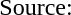<table align="center" margin=13px">
<tr>
<td><br></td>
</tr>
<tr>
<td align=center>Source: </td>
</tr>
</table>
